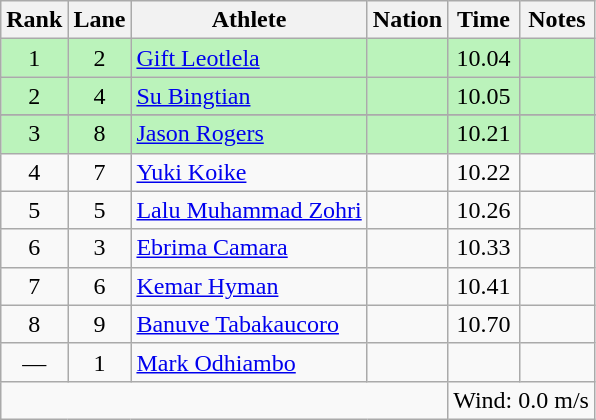<table class="wikitable sortable" style="text-align:center;">
<tr>
<th>Rank</th>
<th>Lane</th>
<th>Athlete</th>
<th>Nation</th>
<th>Time</th>
<th>Notes</th>
</tr>
<tr bgcolor=#bbf3bb>
<td>1</td>
<td>2</td>
<td align="left"><a href='#'>Gift Leotlela</a></td>
<td align="left"></td>
<td>10.04</td>
<td></td>
</tr>
<tr bgcolor=#bbf3bb>
<td>2</td>
<td>4</td>
<td align="left"><a href='#'>Su Bingtian</a></td>
<td align="left"></td>
<td>10.05</td>
<td></td>
</tr>
<tr>
</tr>
<tr bgcolor=#bbf3bb>
<td>3</td>
<td>8</td>
<td align="left"><a href='#'>Jason Rogers</a></td>
<td align="left"></td>
<td>10.21</td>
<td></td>
</tr>
<tr>
<td>4</td>
<td>7</td>
<td align="left"><a href='#'>Yuki Koike</a></td>
<td align="left"></td>
<td>10.22</td>
<td></td>
</tr>
<tr>
<td>5</td>
<td>5</td>
<td align="left"><a href='#'>Lalu Muhammad Zohri</a></td>
<td align="left"></td>
<td>10.26</td>
<td></td>
</tr>
<tr>
<td>6</td>
<td>3</td>
<td align="left"><a href='#'>Ebrima Camara</a></td>
<td align="left"></td>
<td>10.33</td>
<td></td>
</tr>
<tr>
<td>7</td>
<td>6</td>
<td align="left"><a href='#'>Kemar Hyman</a></td>
<td align="left"></td>
<td>10.41</td>
<td></td>
</tr>
<tr>
<td>8</td>
<td>9</td>
<td align="left"><a href='#'>Banuve Tabakaucoro</a></td>
<td align="left"></td>
<td>10.70</td>
<td></td>
</tr>
<tr>
<td data-sort-value=9>—</td>
<td>1</td>
<td align="left"><a href='#'>Mark Odhiambo</a></td>
<td align="left"></td>
<td data-sort-value=99.99></td>
</tr>
<tr class="sortbottom">
<td colspan=4></td>
<td colspan="3" style="text-align:left;">Wind: 0.0 m/s</td>
</tr>
</table>
